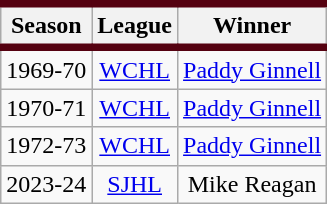<table class="wikitable" style="text-align:center">
<tr style="border-top:#550110 5px solid; border-bottom:#550110 5px solid">
<th>Season</th>
<th>League</th>
<th>Winner</th>
</tr>
<tr>
<td>1969-70</td>
<td><a href='#'>WCHL</a></td>
<td><a href='#'>Paddy Ginnell</a></td>
</tr>
<tr>
<td>1970-71</td>
<td><a href='#'>WCHL</a></td>
<td><a href='#'>Paddy Ginnell</a></td>
</tr>
<tr>
<td>1972-73</td>
<td><a href='#'>WCHL</a></td>
<td><a href='#'>Paddy Ginnell</a></td>
</tr>
<tr>
<td>2023-24</td>
<td><a href='#'>SJHL</a></td>
<td>Mike Reagan</td>
</tr>
</table>
